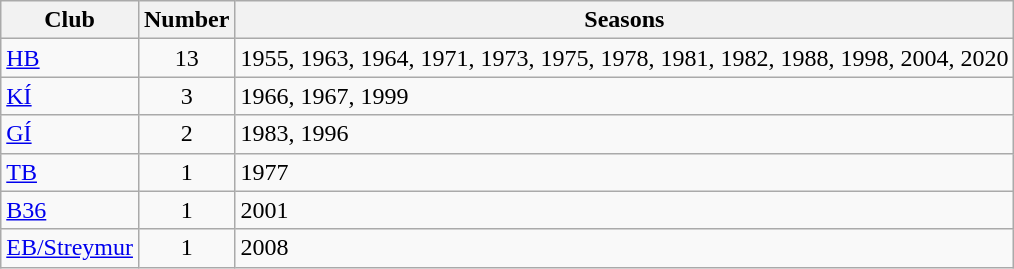<table class="wikitable sortable">
<tr>
<th>Club</th>
<th>Number</th>
<th>Seasons</th>
</tr>
<tr>
<td><a href='#'>HB</a></td>
<td style="text-align:center">13</td>
<td>1955, 1963, 1964, 1971, 1973, 1975, 1978, 1981, 1982, 1988, 1998, 2004, 2020</td>
</tr>
<tr>
<td><a href='#'>KÍ</a></td>
<td style="text-align:center">3</td>
<td>1966, 1967, 1999</td>
</tr>
<tr>
<td><a href='#'>GÍ</a></td>
<td style="text-align:center">2</td>
<td>1983, 1996</td>
</tr>
<tr>
<td><a href='#'>TB</a></td>
<td style="text-align:center">1</td>
<td>1977</td>
</tr>
<tr>
<td><a href='#'>B36</a></td>
<td style="text-align:center">1</td>
<td>2001</td>
</tr>
<tr>
<td><a href='#'>EB/Streymur</a></td>
<td style="text-align:center">1</td>
<td>2008</td>
</tr>
</table>
